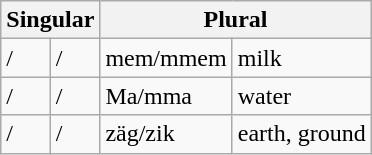<table class="wikitable">
<tr>
<th colspan="2">Singular</th>
<th colspan="2">Plural</th>
</tr>
<tr>
<td>/</td>
<td>/</td>
<td>mem/mmem</td>
<td>milk</td>
</tr>
<tr>
<td>/</td>
<td>/</td>
<td>Ma/mma</td>
<td>water</td>
</tr>
<tr>
<td>/</td>
<td>/</td>
<td>zäg/zik</td>
<td>earth, ground</td>
</tr>
</table>
